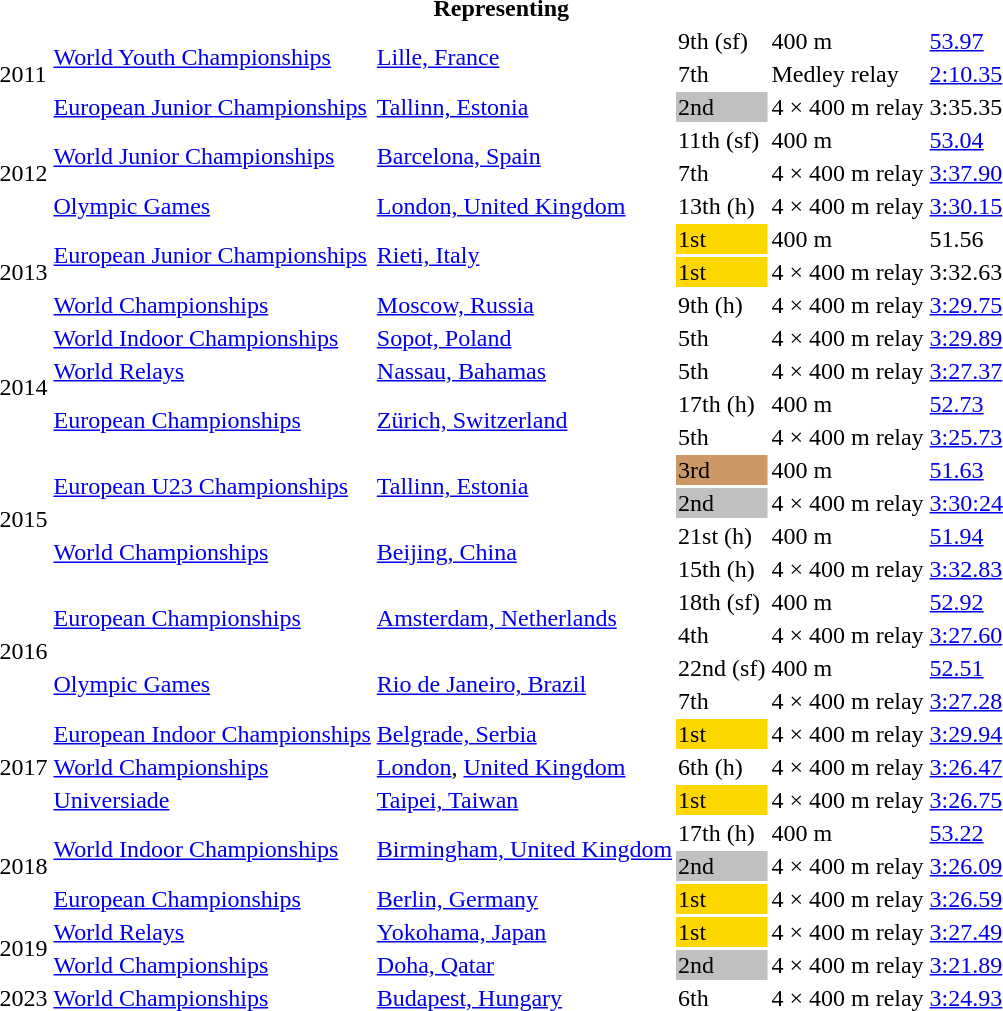<table>
<tr>
<th colspan="6">Representing </th>
</tr>
<tr>
<td rowspan=3>2011</td>
<td rowspan=2><a href='#'>World Youth Championships</a></td>
<td rowspan=2><a href='#'>Lille, France</a></td>
<td>9th (sf)</td>
<td>400 m</td>
<td><a href='#'>53.97</a></td>
</tr>
<tr>
<td>7th</td>
<td>Medley relay</td>
<td><a href='#'>2:10.35</a></td>
</tr>
<tr>
<td><a href='#'>European Junior Championships</a></td>
<td><a href='#'>Tallinn, Estonia</a></td>
<td bgcolor=silver>2nd</td>
<td>4 × 400 m relay</td>
<td>3:35.35</td>
</tr>
<tr>
<td rowspan=3>2012</td>
<td rowspan=2><a href='#'>World Junior Championships</a></td>
<td rowspan=2><a href='#'>Barcelona, Spain</a></td>
<td>11th (sf)</td>
<td>400 m</td>
<td><a href='#'>53.04</a></td>
</tr>
<tr>
<td>7th</td>
<td>4 × 400 m relay</td>
<td><a href='#'>3:37.90</a></td>
</tr>
<tr>
<td><a href='#'>Olympic Games</a></td>
<td><a href='#'>London, United Kingdom</a></td>
<td>13th (h)</td>
<td>4 × 400 m relay</td>
<td><a href='#'>3:30.15</a></td>
</tr>
<tr>
<td rowspan=3>2013</td>
<td rowspan=2><a href='#'>European Junior Championships</a></td>
<td rowspan=2><a href='#'>Rieti, Italy</a></td>
<td bgcolor=gold>1st</td>
<td>400 m</td>
<td>51.56</td>
</tr>
<tr>
<td bgcolor=gold>1st</td>
<td>4 × 400 m relay</td>
<td>3:32.63</td>
</tr>
<tr>
<td><a href='#'>World Championships</a></td>
<td><a href='#'>Moscow, Russia</a></td>
<td>9th (h)</td>
<td>4 × 400 m relay</td>
<td><a href='#'>3:29.75</a></td>
</tr>
<tr>
<td rowspan=4>2014</td>
<td><a href='#'>World Indoor Championships</a></td>
<td><a href='#'>Sopot, Poland</a></td>
<td>5th</td>
<td>4 × 400 m relay</td>
<td><a href='#'>3:29.89</a></td>
</tr>
<tr>
<td><a href='#'>World Relays</a></td>
<td><a href='#'>Nassau, Bahamas</a></td>
<td>5th</td>
<td>4 × 400 m relay</td>
<td><a href='#'>3:27.37</a></td>
</tr>
<tr>
<td rowspan=2><a href='#'>European Championships</a></td>
<td rowspan=2><a href='#'>Zürich, Switzerland</a></td>
<td>17th (h)</td>
<td>400 m</td>
<td><a href='#'>52.73</a></td>
</tr>
<tr>
<td>5th</td>
<td>4 × 400 m relay</td>
<td><a href='#'>3:25.73</a></td>
</tr>
<tr>
<td rowspan=4>2015</td>
<td rowspan=2><a href='#'>European U23 Championships</a></td>
<td rowspan=2><a href='#'>Tallinn, Estonia</a></td>
<td bgcolor=cc9966>3rd</td>
<td>400 m</td>
<td><a href='#'>51.63</a></td>
</tr>
<tr>
<td bgcolor=silver>2nd</td>
<td>4 × 400 m relay</td>
<td><a href='#'>3:30:24</a></td>
</tr>
<tr>
<td rowspan=2><a href='#'>World Championships</a></td>
<td rowspan=2><a href='#'>Beijing, China</a></td>
<td>21st (h)</td>
<td>400 m</td>
<td><a href='#'>51.94</a></td>
</tr>
<tr>
<td>15th (h)</td>
<td>4 × 400 m relay</td>
<td><a href='#'>3:32.83</a></td>
</tr>
<tr>
<td rowspan=4>2016</td>
<td rowspan=2><a href='#'>European Championships</a></td>
<td rowspan=2><a href='#'>Amsterdam, Netherlands</a></td>
<td>18th (sf)</td>
<td>400 m</td>
<td><a href='#'>52.92</a></td>
</tr>
<tr>
<td>4th</td>
<td>4 × 400 m relay</td>
<td><a href='#'>3:27.60</a></td>
</tr>
<tr>
<td rowspan=2><a href='#'>Olympic Games</a></td>
<td rowspan=2><a href='#'>Rio de Janeiro, Brazil</a></td>
<td>22nd (sf)</td>
<td>400 m</td>
<td><a href='#'>52.51</a></td>
</tr>
<tr>
<td>7th</td>
<td>4 × 400 m relay</td>
<td><a href='#'>3:27.28</a></td>
</tr>
<tr>
<td rowspan=3>2017</td>
<td><a href='#'>European Indoor Championships</a></td>
<td><a href='#'>Belgrade, Serbia</a></td>
<td bgcolor="gold">1st</td>
<td>4 × 400 m relay</td>
<td><a href='#'>3:29.94</a></td>
</tr>
<tr>
<td><a href='#'>World Championships</a></td>
<td><a href='#'>London</a>, <a href='#'>United Kingdom</a></td>
<td>6th (h)</td>
<td>4 × 400 m relay</td>
<td><a href='#'>3:26.47</a></td>
</tr>
<tr>
<td><a href='#'>Universiade</a></td>
<td><a href='#'>Taipei, Taiwan</a></td>
<td bgcolor=gold>1st</td>
<td>4 × 400 m relay</td>
<td><a href='#'>3:26.75</a></td>
</tr>
<tr>
<td rowspan=3>2018</td>
<td rowspan=2><a href='#'>World Indoor Championships</a></td>
<td rowspan=2><a href='#'>Birmingham, United Kingdom</a></td>
<td>17th (h)</td>
<td>400 m</td>
<td><a href='#'>53.22</a></td>
</tr>
<tr>
<td bgcolor=silver>2nd</td>
<td>4 × 400 m relay</td>
<td><a href='#'>3:26.09</a></td>
</tr>
<tr>
<td><a href='#'>European Championships</a></td>
<td><a href='#'>Berlin, Germany</a></td>
<td bgcolor=gold>1st</td>
<td>4 × 400 m relay</td>
<td><a href='#'>3:26.59</a></td>
</tr>
<tr>
<td rowspan=2>2019</td>
<td><a href='#'>World Relays</a></td>
<td><a href='#'>Yokohama, Japan</a></td>
<td bgcolor=gold>1st</td>
<td>4 × 400 m relay</td>
<td><a href='#'>3:27.49</a></td>
</tr>
<tr>
<td><a href='#'>World Championships</a></td>
<td><a href='#'>Doha, Qatar</a></td>
<td bgcolor=silver>2nd</td>
<td>4 × 400 m relay</td>
<td><a href='#'>3:21.89</a></td>
</tr>
<tr>
<td>2023</td>
<td><a href='#'>World Championships</a></td>
<td><a href='#'>Budapest, Hungary</a></td>
<td>6th</td>
<td>4 × 400 m relay</td>
<td><a href='#'>3:24.93</a></td>
</tr>
</table>
